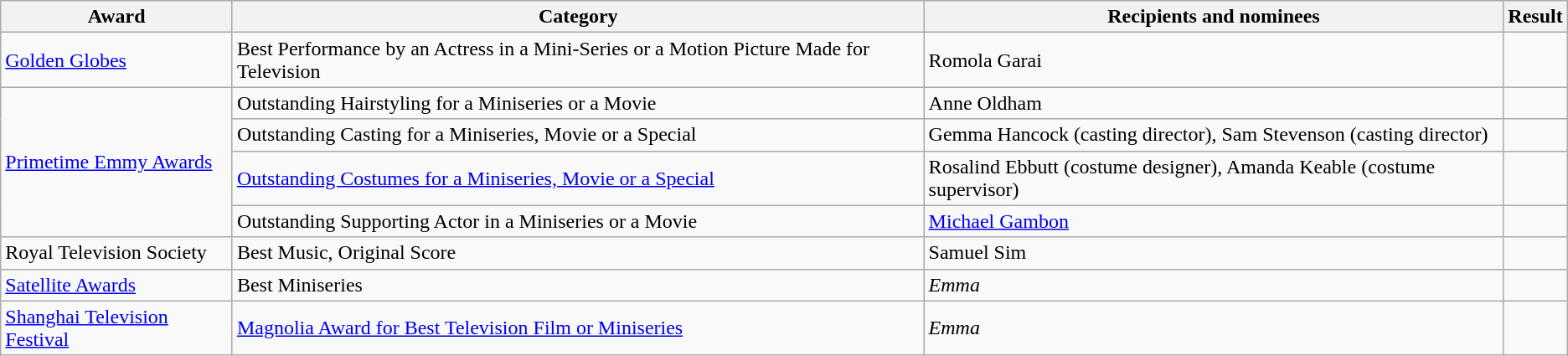<table class="wikitable">
<tr>
<th>Award</th>
<th>Category</th>
<th>Recipients and nominees</th>
<th>Result</th>
</tr>
<tr>
<td><a href='#'>Golden Globes</a></td>
<td>Best Performance by an Actress in a Mini-Series or a Motion Picture Made for Television</td>
<td>Romola Garai</td>
<td></td>
</tr>
<tr>
<td rowspan="4"><a href='#'>Primetime Emmy Awards</a></td>
<td>Outstanding Hairstyling for a Miniseries or a Movie</td>
<td>Anne Oldham</td>
<td></td>
</tr>
<tr>
<td>Outstanding Casting for a Miniseries, Movie or a Special</td>
<td>Gemma Hancock (casting director), Sam Stevenson (casting director)</td>
<td></td>
</tr>
<tr>
<td><a href='#'>Outstanding Costumes for a Miniseries, Movie or a Special</a></td>
<td>Rosalind Ebbutt (costume designer), Amanda Keable (costume supervisor)</td>
<td></td>
</tr>
<tr>
<td>Outstanding Supporting Actor in a Miniseries or a Movie</td>
<td><a href='#'>Michael Gambon</a></td>
<td></td>
</tr>
<tr>
<td>Royal Television Society</td>
<td>Best Music, Original Score</td>
<td>Samuel Sim</td>
<td></td>
</tr>
<tr>
<td><a href='#'>Satellite Awards</a></td>
<td>Best Miniseries</td>
<td><em>Emma</em></td>
<td></td>
</tr>
<tr>
<td><a href='#'>Shanghai Television Festival</a></td>
<td><a href='#'>Magnolia Award for Best Television Film or Miniseries</a></td>
<td><em>Emma</em></td>
<td></td>
</tr>
</table>
